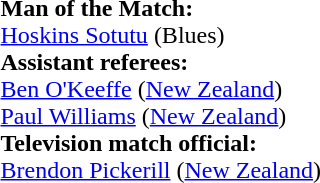<table style="width:100%">
<tr>
<td><br><strong>Man of the Match:</strong>
<br><a href='#'>Hoskins Sotutu</a> (Blues)<br><strong>Assistant referees:</strong>
<br><a href='#'>Ben O'Keeffe</a> (<a href='#'>New Zealand</a>)
<br><a href='#'>Paul Williams</a> (<a href='#'>New Zealand</a>)
<br><strong>Television match official:</strong>
<br><a href='#'>Brendon Pickerill</a> (<a href='#'>New Zealand</a>)</td>
</tr>
</table>
